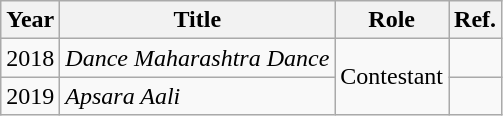<table class="wikitable">
<tr>
<th>Year</th>
<th>Title</th>
<th>Role</th>
<th>Ref.</th>
</tr>
<tr>
<td>2018</td>
<td><em>Dance Maharashtra Dance</em></td>
<td rowspan="2">Contestant</td>
<td></td>
</tr>
<tr>
<td>2019</td>
<td><em>Apsara Aali</em></td>
<td></td>
</tr>
</table>
